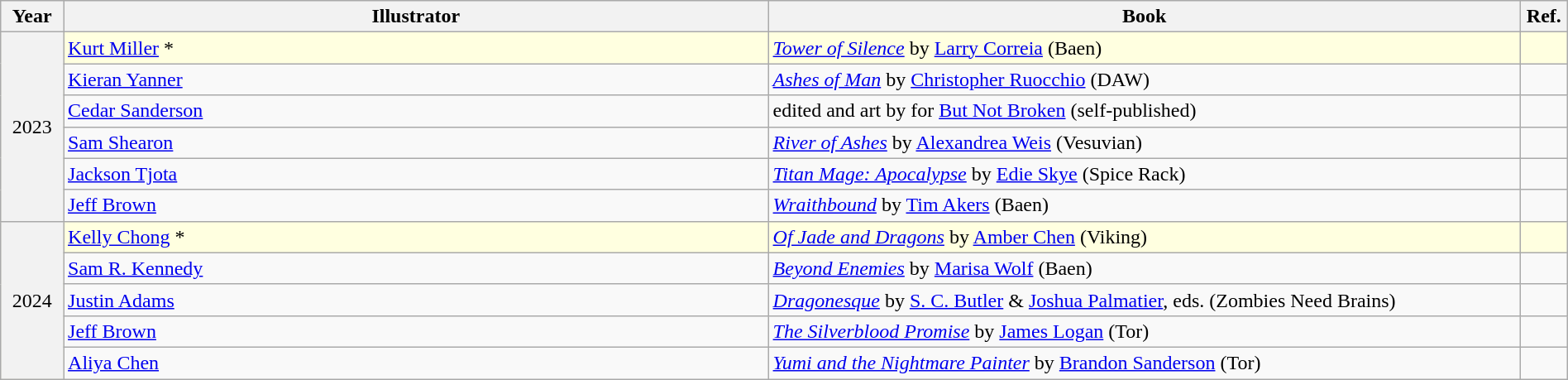<table class="wikitable mw-collapsible" style="width:100%; margin:1em auto 1em auto;">
<tr>
<th style="width:4%;" scope="col">Year</th>
<th style="width:45%;" scope="col">Illustrator</th>
<th style="width:48%;" scope="col" class="unsortable">Book</th>
<th style="width:3%;" scope="col" class="unsortable">Ref.</th>
</tr>
<tr style="background:lightyellow;">
<th rowspan="6" style="font-weight:normal;">2023</th>
<td><a href='#'>Kurt Miller</a> *</td>
<td><em><a href='#'>Tower of Silence</a></em> by <a href='#'>Larry Correia</a> (Baen)</td>
<td></td>
</tr>
<tr>
<td><a href='#'>Kieran Yanner</a></td>
<td><em><a href='#'>Ashes of Man</a></em> by <a href='#'>Christopher Ruocchio</a> (DAW)</td>
<td></td>
</tr>
<tr>
<td><a href='#'>Cedar Sanderson</a></td>
<td>edited and art by for <a href='#'>But Not Broken</a> (self-published)</td>
<td></td>
</tr>
<tr>
<td><a href='#'>Sam Shearon</a></td>
<td><em><a href='#'>River of Ashes</a></em> by <a href='#'>Alexandrea Weis</a> (Vesuvian)</td>
<td></td>
</tr>
<tr>
<td><a href='#'>Jackson Tjota</a></td>
<td><em><a href='#'>Titan Mage: Apocalypse</a></em> by <a href='#'>Edie Skye</a> (Spice Rack)</td>
<td></td>
</tr>
<tr>
<td><a href='#'>Jeff Brown</a></td>
<td><em><a href='#'>Wraithbound</a></em> by <a href='#'>Tim Akers</a> (Baen)</td>
<td></td>
</tr>
<tr style="background:lightyellow;">
<th rowspan="6" style="font-weight:normal;">2024</th>
<td><a href='#'>Kelly Chong</a> *</td>
<td><em><a href='#'>Of Jade and Dragons</a></em> by <a href='#'>Amber Chen</a> (Viking)</td>
<td></td>
</tr>
<tr>
<td><a href='#'>Sam R. Kennedy</a></td>
<td><em><a href='#'>Beyond Enemies</a></em> by <a href='#'>Marisa Wolf</a> (Baen)</td>
<td></td>
</tr>
<tr>
<td><a href='#'>Justin Adams</a></td>
<td><em><a href='#'>Dragonesque</a></em> by <a href='#'>S. C. Butler</a> & <a href='#'>Joshua Palmatier</a>, eds. (Zombies Need Brains)</td>
<td></td>
</tr>
<tr>
<td><a href='#'>Jeff Brown</a></td>
<td><em><a href='#'>The Silverblood Promise</a></em> by <a href='#'>James Logan</a> (Tor)</td>
<td></td>
</tr>
<tr>
<td><a href='#'>Aliya Chen</a></td>
<td><em><a href='#'>Yumi and the Nightmare Painter</a></em> by <a href='#'>Brandon Sanderson</a> (Tor)</td>
<td></td>
</tr>
</table>
